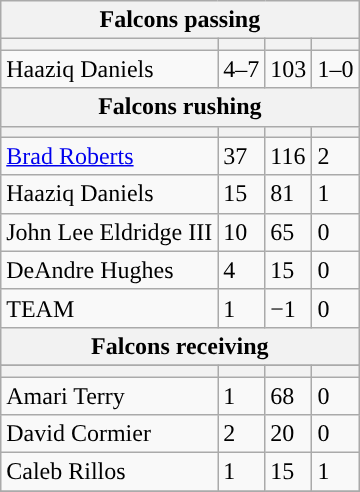<table class="wikitable plainrowheaders">
<tr>
<th colspan="6">Falcons passing</th>
</tr>
<tr>
<th scope="col"></th>
<th scope="col"></th>
<th scope="col"></th>
<th scope="col"></th>
</tr>
<tr>
<td>Haaziq Daniels</td>
<td>4–7</td>
<td>103</td>
<td>1–0</td>
</tr>
<tr>
<th colspan="6">Falcons rushing</th>
</tr>
<tr>
<th scope="col"></th>
<th scope="col"></th>
<th scope="col"></th>
<th scope="col"></th>
</tr>
<tr>
<td><a href='#'>Brad Roberts</a></td>
<td>37</td>
<td>116</td>
<td>2</td>
</tr>
<tr>
<td>Haaziq Daniels</td>
<td>15</td>
<td>81</td>
<td>1</td>
</tr>
<tr>
<td>John Lee Eldridge III</td>
<td>10</td>
<td>65</td>
<td>0</td>
</tr>
<tr>
<td>DeAndre Hughes</td>
<td>4</td>
<td>15</td>
<td>0</td>
</tr>
<tr>
<td>TEAM</td>
<td>1</td>
<td>−1</td>
<td>0</td>
</tr>
<tr>
<th colspan="6">Falcons receiving</th>
</tr>
<tr>
</tr>
<tr>
<th scope="col"></th>
<th scope="col"></th>
<th scope="col"></th>
<th scope="col"></th>
</tr>
<tr>
<td>Amari Terry</td>
<td>1</td>
<td>68</td>
<td>0</td>
</tr>
<tr>
<td>David Cormier</td>
<td>2</td>
<td>20</td>
<td>0</td>
</tr>
<tr>
<td>Caleb Rillos</td>
<td>1</td>
<td>15</td>
<td>1</td>
</tr>
<tr>
</tr>
</table>
